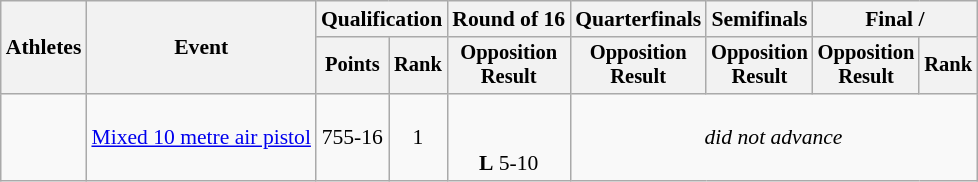<table class="wikitable" style="font-size:90%;">
<tr>
<th rowspan=2>Athletes</th>
<th rowspan=2>Event</th>
<th colspan=2>Qualification</th>
<th>Round of 16</th>
<th>Quarterfinals</th>
<th>Semifinals</th>
<th colspan=2>Final / </th>
</tr>
<tr style="font-size:95%">
<th>Points</th>
<th>Rank</th>
<th>Opposition<br>Result</th>
<th>Opposition<br>Result</th>
<th>Opposition<br>Result</th>
<th>Opposition<br>Result</th>
<th>Rank</th>
</tr>
<tr align=center>
<td align=left><br></td>
<td align=left><a href='#'>Mixed 10 metre air pistol</a></td>
<td>755-16</td>
<td>1</td>
<td><br><br> <strong>L</strong> 5-10</td>
<td colspan=4><em>did not advance</em></td>
</tr>
</table>
